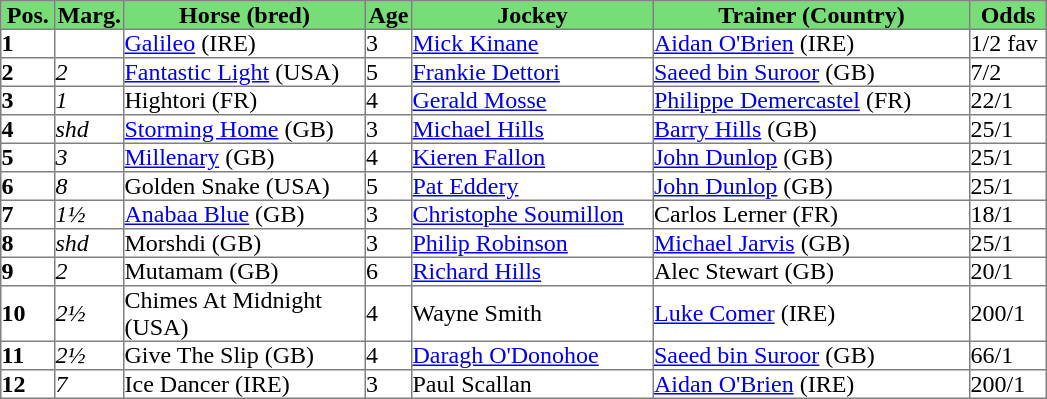<table class = "sortable" | border="1" cellpadding="0" style="border-collapse: collapse;">
<tr style="background:#7d7; text-align:center;">
<th style="width:35px;"><strong>Pos.</strong></th>
<th style="width:45px;"><strong>Marg.</strong></th>
<th style="width:160px;"><strong>Horse (bred)</strong></th>
<th style="width:30px;"><strong>Age</strong></th>
<th style="width:160px;"><strong>Jockey</strong></th>
<th style="width:210px;"><strong>Trainer (Country)</strong></th>
<th style="width:50px;"><strong>Odds</strong></th>
</tr>
<tr>
<td><strong>1</strong></td>
<td></td>
<td><a href='#'>Galileo</a> (IRE)</td>
<td>3</td>
<td><a href='#'>Mick Kinane</a></td>
<td><a href='#'>Aidan O'Brien</a> (IRE)</td>
<td>1/2 fav</td>
</tr>
<tr>
<td><strong>2</strong></td>
<td><em>2</em></td>
<td><a href='#'>Fantastic Light</a> (USA)</td>
<td>5</td>
<td><a href='#'>Frankie Dettori</a></td>
<td><a href='#'>Saeed bin Suroor</a> (GB)</td>
<td>7/2</td>
</tr>
<tr>
<td><strong>3</strong></td>
<td><em>1</em></td>
<td>Hightori (FR)</td>
<td>4</td>
<td><a href='#'>Gerald Mosse</a></td>
<td><a href='#'>Philippe Demercastel</a> (FR)</td>
<td>22/1</td>
</tr>
<tr>
<td><strong>4</strong></td>
<td><em>shd</em></td>
<td><a href='#'>Storming Home</a> (GB)</td>
<td>3</td>
<td><a href='#'>Michael Hills</a></td>
<td><a href='#'>Barry Hills</a> (GB)</td>
<td>25/1</td>
</tr>
<tr>
<td><strong>5</strong></td>
<td><em>3</em></td>
<td><a href='#'>Millenary</a> (GB)</td>
<td>4</td>
<td><a href='#'>Kieren Fallon</a></td>
<td><a href='#'>John Dunlop</a> (GB)</td>
<td>25/1</td>
</tr>
<tr>
<td><strong>6</strong></td>
<td><em>8</em></td>
<td>Golden Snake (USA)</td>
<td>5</td>
<td><a href='#'>Pat Eddery</a></td>
<td><a href='#'>John Dunlop</a> (GB)</td>
<td>25/1</td>
</tr>
<tr>
<td><strong>7</strong></td>
<td><em>1½</em></td>
<td><a href='#'>Anabaa Blue</a> (GB)</td>
<td>3</td>
<td><a href='#'>Christophe Soumillon</a></td>
<td>Carlos Lerner (FR)</td>
<td>18/1</td>
</tr>
<tr>
<td><strong>8</strong></td>
<td><em>shd</em></td>
<td>Morshdi (GB)</td>
<td>3</td>
<td><a href='#'>Philip Robinson</a></td>
<td><a href='#'>Michael Jarvis</a> (GB)</td>
<td>25/1</td>
</tr>
<tr>
<td><strong>9</strong></td>
<td><em>2</em></td>
<td>Mutamam (GB)</td>
<td>6</td>
<td><a href='#'>Richard Hills</a></td>
<td>Alec Stewart (GB)</td>
<td>20/1</td>
</tr>
<tr>
<td><strong>10</strong></td>
<td><em>2½</em></td>
<td>Chimes At Midnight (USA)</td>
<td>4</td>
<td>Wayne Smith</td>
<td><a href='#'>Luke Comer</a> (IRE)</td>
<td>200/1</td>
</tr>
<tr>
<td><strong>11</strong></td>
<td><em>2½</em></td>
<td>Give The Slip (GB)</td>
<td>4</td>
<td><a href='#'>Daragh O'Donohoe</a></td>
<td><a href='#'>Saeed bin Suroor</a> (GB)</td>
<td>66/1</td>
</tr>
<tr>
<td><strong>12</strong></td>
<td><em>7</em></td>
<td>Ice Dancer (IRE)</td>
<td>3</td>
<td>Paul Scallan</td>
<td><a href='#'>Aidan O'Brien</a> (IRE)</td>
<td>200/1</td>
</tr>
</table>
